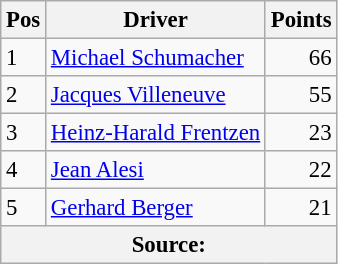<table class="wikitable" style="font-size: 95%;">
<tr>
<th>Pos</th>
<th>Driver</th>
<th>Points</th>
</tr>
<tr>
<td>1</td>
<td> <a href='#'>Michael Schumacher</a></td>
<td align="right">66</td>
</tr>
<tr>
<td>2</td>
<td> <a href='#'>Jacques Villeneuve</a></td>
<td align="right">55</td>
</tr>
<tr>
<td>3</td>
<td> <a href='#'>Heinz-Harald Frentzen</a></td>
<td align="right">23</td>
</tr>
<tr>
<td>4</td>
<td> <a href='#'>Jean Alesi</a></td>
<td align="right">22</td>
</tr>
<tr>
<td>5</td>
<td> <a href='#'>Gerhard Berger</a></td>
<td align="right">21</td>
</tr>
<tr>
<th colspan=4>Source:</th>
</tr>
</table>
